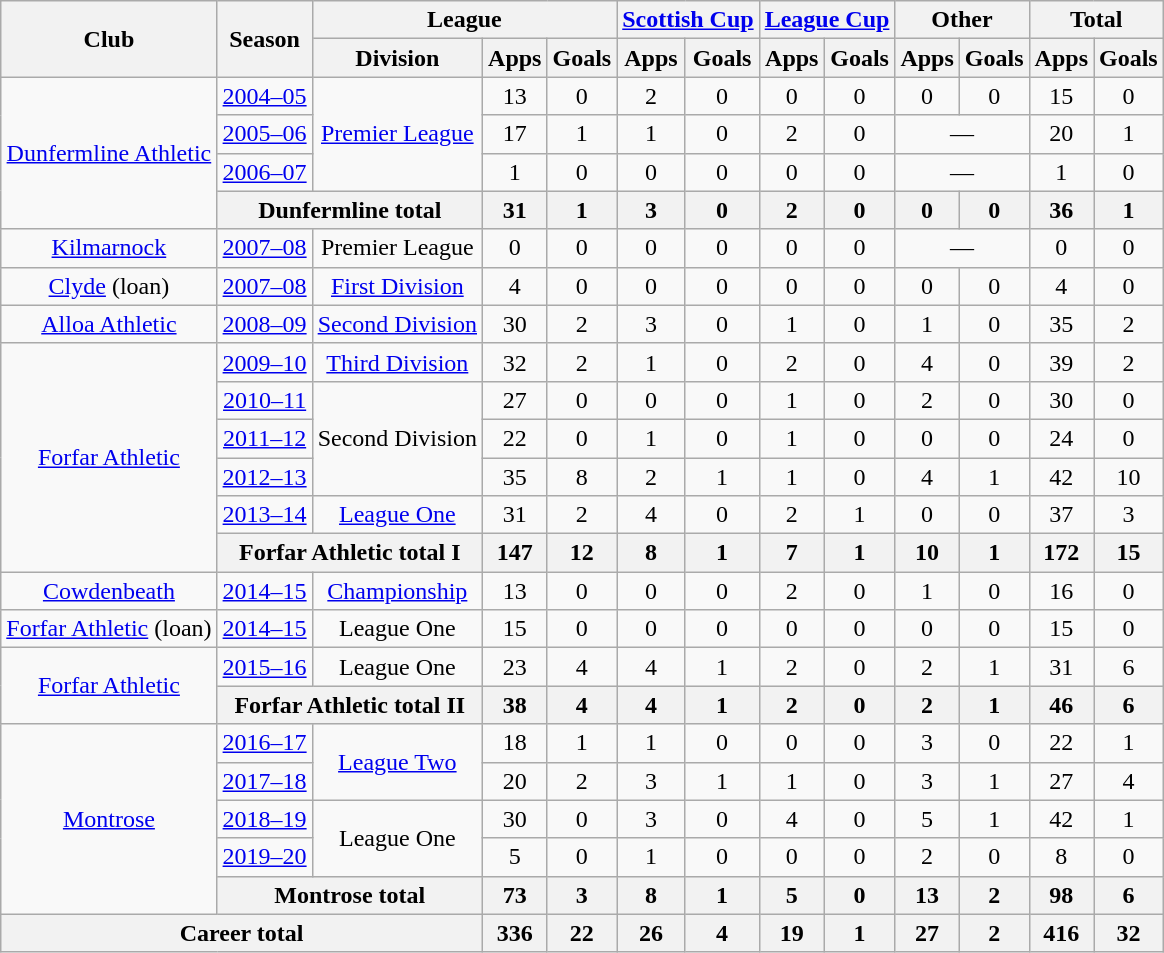<table class="wikitable" style="text-align:center">
<tr>
<th rowspan="2">Club</th>
<th rowspan="2">Season</th>
<th colspan="3">League</th>
<th colspan="2"><a href='#'>Scottish Cup</a></th>
<th colspan="2"><a href='#'>League Cup</a></th>
<th colspan="2">Other</th>
<th colspan="2">Total</th>
</tr>
<tr>
<th>Division</th>
<th>Apps</th>
<th>Goals</th>
<th>Apps</th>
<th>Goals</th>
<th>Apps</th>
<th>Goals</th>
<th>Apps</th>
<th>Goals</th>
<th>Apps</th>
<th>Goals</th>
</tr>
<tr>
<td rowspan="4"><a href='#'>Dunfermline Athletic</a></td>
<td><a href='#'>2004–05</a></td>
<td rowspan="3"><a href='#'>Premier League</a></td>
<td>13</td>
<td>0</td>
<td>2</td>
<td>0</td>
<td>0</td>
<td>0</td>
<td>0</td>
<td>0</td>
<td>15</td>
<td>0</td>
</tr>
<tr>
<td><a href='#'>2005–06</a></td>
<td>17</td>
<td>1</td>
<td>1</td>
<td>0</td>
<td>2</td>
<td>0</td>
<td colspan="2">—</td>
<td>20</td>
<td>1</td>
</tr>
<tr>
<td><a href='#'>2006–07</a></td>
<td>1</td>
<td>0</td>
<td>0</td>
<td>0</td>
<td>0</td>
<td>0</td>
<td colspan="2">—</td>
<td>1</td>
<td>0</td>
</tr>
<tr>
<th colspan="2">Dunfermline total</th>
<th>31</th>
<th>1</th>
<th>3</th>
<th>0</th>
<th>2</th>
<th>0</th>
<th>0</th>
<th>0</th>
<th>36</th>
<th>1</th>
</tr>
<tr>
<td><a href='#'>Kilmarnock</a></td>
<td><a href='#'>2007–08</a></td>
<td>Premier League</td>
<td>0</td>
<td>0</td>
<td>0</td>
<td>0</td>
<td>0</td>
<td>0</td>
<td colspan="2">—</td>
<td>0</td>
<td>0</td>
</tr>
<tr>
<td><a href='#'>Clyde</a> (loan)</td>
<td><a href='#'>2007–08</a></td>
<td><a href='#'>First Division</a></td>
<td>4</td>
<td>0</td>
<td>0</td>
<td>0</td>
<td>0</td>
<td>0</td>
<td>0</td>
<td>0</td>
<td>4</td>
<td>0</td>
</tr>
<tr>
<td><a href='#'>Alloa Athletic</a></td>
<td><a href='#'>2008–09</a></td>
<td><a href='#'>Second Division</a></td>
<td>30</td>
<td>2</td>
<td>3</td>
<td>0</td>
<td>1</td>
<td>0</td>
<td>1</td>
<td>0</td>
<td>35</td>
<td>2</td>
</tr>
<tr>
<td rowspan="6"><a href='#'>Forfar Athletic</a></td>
<td><a href='#'>2009–10</a></td>
<td><a href='#'>Third Division</a></td>
<td>32</td>
<td>2</td>
<td>1</td>
<td>0</td>
<td>2</td>
<td>0</td>
<td>4</td>
<td>0</td>
<td>39</td>
<td>2</td>
</tr>
<tr>
<td><a href='#'>2010–11</a></td>
<td rowspan="3">Second Division</td>
<td>27</td>
<td>0</td>
<td>0</td>
<td>0</td>
<td>1</td>
<td>0</td>
<td>2</td>
<td>0</td>
<td>30</td>
<td>0</td>
</tr>
<tr>
<td><a href='#'>2011–12</a></td>
<td>22</td>
<td>0</td>
<td>1</td>
<td>0</td>
<td>1</td>
<td>0</td>
<td>0</td>
<td>0</td>
<td>24</td>
<td>0</td>
</tr>
<tr>
<td><a href='#'>2012–13</a></td>
<td>35</td>
<td>8</td>
<td>2</td>
<td>1</td>
<td>1</td>
<td>0</td>
<td>4</td>
<td>1</td>
<td>42</td>
<td>10</td>
</tr>
<tr>
<td><a href='#'>2013–14</a></td>
<td><a href='#'>League One</a></td>
<td>31</td>
<td>2</td>
<td>4</td>
<td>0</td>
<td>2</td>
<td>1</td>
<td>0</td>
<td>0</td>
<td>37</td>
<td>3</td>
</tr>
<tr>
<th colspan="2">Forfar Athletic total I</th>
<th>147</th>
<th>12</th>
<th>8</th>
<th>1</th>
<th>7</th>
<th>1</th>
<th>10</th>
<th>1</th>
<th>172</th>
<th>15</th>
</tr>
<tr>
<td><a href='#'>Cowdenbeath</a></td>
<td><a href='#'>2014–15</a></td>
<td><a href='#'>Championship</a></td>
<td>13</td>
<td>0</td>
<td>0</td>
<td>0</td>
<td>2</td>
<td>0</td>
<td>1</td>
<td>0</td>
<td>16</td>
<td>0</td>
</tr>
<tr>
<td><a href='#'>Forfar Athletic</a> (loan)</td>
<td><a href='#'>2014–15</a></td>
<td>League One</td>
<td>15</td>
<td>0</td>
<td>0</td>
<td>0</td>
<td>0</td>
<td>0</td>
<td>0</td>
<td>0</td>
<td>15</td>
<td>0</td>
</tr>
<tr>
<td rowspan="2"><a href='#'>Forfar Athletic</a></td>
<td><a href='#'>2015–16</a></td>
<td>League One</td>
<td>23</td>
<td>4</td>
<td>4</td>
<td>1</td>
<td>2</td>
<td>0</td>
<td>2</td>
<td>1</td>
<td>31</td>
<td>6</td>
</tr>
<tr>
<th colspan="2">Forfar Athletic total II</th>
<th>38</th>
<th>4</th>
<th>4</th>
<th>1</th>
<th>2</th>
<th>0</th>
<th>2</th>
<th>1</th>
<th>46</th>
<th>6</th>
</tr>
<tr>
<td rowspan="5"><a href='#'>Montrose</a></td>
<td><a href='#'>2016–17</a></td>
<td rowspan="2"><a href='#'>League Two</a></td>
<td>18</td>
<td>1</td>
<td>1</td>
<td>0</td>
<td>0</td>
<td>0</td>
<td>3</td>
<td>0</td>
<td>22</td>
<td>1</td>
</tr>
<tr>
<td><a href='#'>2017–18</a></td>
<td>20</td>
<td>2</td>
<td>3</td>
<td>1</td>
<td>1</td>
<td>0</td>
<td>3</td>
<td>1</td>
<td>27</td>
<td>4</td>
</tr>
<tr>
<td><a href='#'>2018–19</a></td>
<td rowspan="2">League One</td>
<td>30</td>
<td>0</td>
<td>3</td>
<td>0</td>
<td>4</td>
<td>0</td>
<td>5</td>
<td>1</td>
<td>42</td>
<td>1</td>
</tr>
<tr>
<td><a href='#'>2019–20</a></td>
<td>5</td>
<td>0</td>
<td>1</td>
<td>0</td>
<td>0</td>
<td>0</td>
<td>2</td>
<td>0</td>
<td>8</td>
<td>0</td>
</tr>
<tr>
<th colspan="2">Montrose total</th>
<th>73</th>
<th>3</th>
<th>8</th>
<th>1</th>
<th>5</th>
<th>0</th>
<th>13</th>
<th>2</th>
<th>98</th>
<th>6</th>
</tr>
<tr>
<th colspan="3">Career total</th>
<th>336</th>
<th>22</th>
<th>26</th>
<th>4</th>
<th>19</th>
<th>1</th>
<th>27</th>
<th>2</th>
<th>416</th>
<th>32</th>
</tr>
</table>
